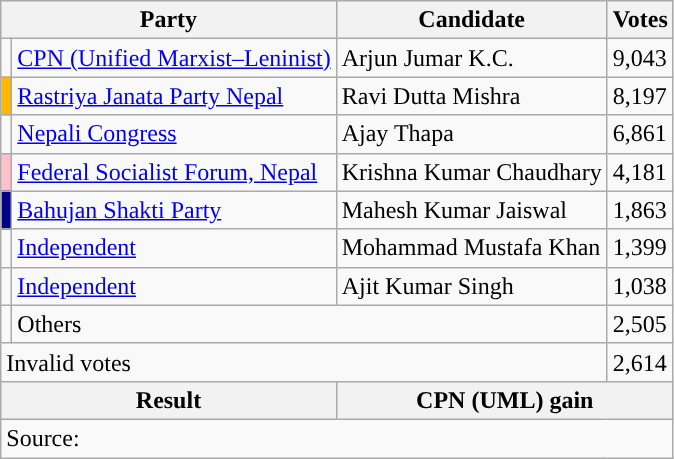<table class="wikitable">
<tr>
<th colspan="2">Party</th>
<th>Candidate</th>
<th>Votes</th>
</tr>
<tr>
<td style="background-color:"></td>
<td><a href='#'>CPN (Unified Marxist–Leninist)</a></td>
<td>Arjun Jumar K.C.</td>
<td>9,043</td>
</tr>
<tr>
<td style="background-color:#ffb700"></td>
<td><a href='#'>Rastriya Janata Party Nepal</a></td>
<td>Ravi Dutta Mishra</td>
<td>8,197</td>
</tr>
<tr>
<td style="background-color:"></td>
<td><a href='#'>Nepali Congress</a></td>
<td>Ajay Thapa</td>
<td>6,861</td>
</tr>
<tr>
<td style="background-color:pink"></td>
<td><a href='#'>Federal Socialist Forum, Nepal</a></td>
<td>Krishna Kumar Chaudhary</td>
<td>4,181</td>
</tr>
<tr>
<td style="background-color:darkblue"></td>
<td><a href='#'>Bahujan Shakti Party</a></td>
<td>Mahesh Kumar Jaiswal</td>
<td>1,863</td>
</tr>
<tr>
<td style="background-color:"></td>
<td><a href='#'>Independent</a></td>
<td>Mohammad Mustafa Khan</td>
<td>1,399</td>
</tr>
<tr>
<td style="background-color:"></td>
<td><a href='#'>Independent</a></td>
<td>Ajit Kumar Singh</td>
<td>1,038</td>
</tr>
<tr>
<td></td>
<td colspan="2">Others</td>
<td>2,505</td>
</tr>
<tr>
<td colspan="3">Invalid votes</td>
<td>2,614</td>
</tr>
<tr>
<th colspan="2">Result</th>
<th colspan="2">CPN (UML) gain</th>
</tr>
<tr>
<td colspan="4">Source: </td>
</tr>
</table>
